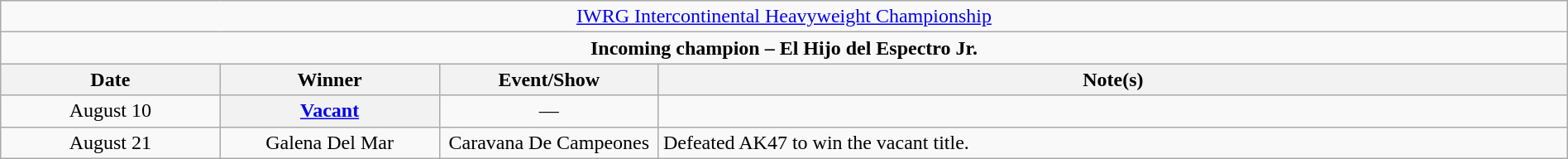<table class="wikitable" style="text-align:center; width:100%;">
<tr>
<td colspan="4" style="text-align: center;"><a href='#'>IWRG Intercontinental Heavyweight Championship</a></td>
</tr>
<tr>
<td colspan="4" style="text-align: center;"><strong>Incoming champion – El Hijo del Espectro Jr.</strong></td>
</tr>
<tr>
<th width=14%>Date</th>
<th width=14%>Winner</th>
<th width=14%>Event/Show</th>
<th width=58%>Note(s)</th>
</tr>
<tr>
<td>August 10</td>
<th><a href='#'>Vacant</a></th>
<td>—</td>
<td></td>
</tr>
<tr>
<td>August 21</td>
<td>Galena Del Mar</td>
<td>Caravana De Campeones</td>
<td align=left>Defeated AK47 to win the vacant title.</td>
</tr>
</table>
